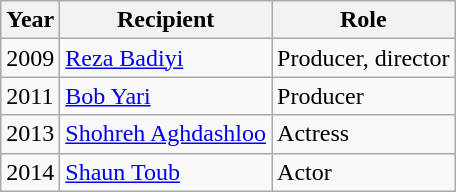<table class="wikitable">
<tr>
<th>Year</th>
<th>Recipient</th>
<th>Role</th>
</tr>
<tr>
<td>2009</td>
<td><a href='#'>Reza Badiyi</a></td>
<td>Producer, director</td>
</tr>
<tr>
<td>2011</td>
<td><a href='#'>Bob Yari</a></td>
<td>Producer</td>
</tr>
<tr>
<td>2013</td>
<td><a href='#'>Shohreh Aghdashloo</a></td>
<td>Actress</td>
</tr>
<tr>
<td>2014</td>
<td><a href='#'>Shaun Toub</a></td>
<td>Actor</td>
</tr>
</table>
